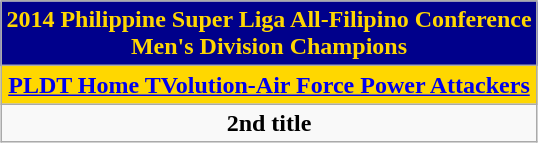<table class=wikitable style="text-align:center; margin:auto;">
<tr>
<th style="background:#00008B; color:#FFD700;">2014 Philippine Super Liga All-Filipino Conference<br>Men's Division Champions</th>
</tr>
<tr>
<td style="background:gold;"><strong><a href='#'>PLDT Home TVolution-Air Force Power Attackers</a></strong></td>
</tr>
<tr>
<td><strong>2nd title</strong></td>
</tr>
</table>
